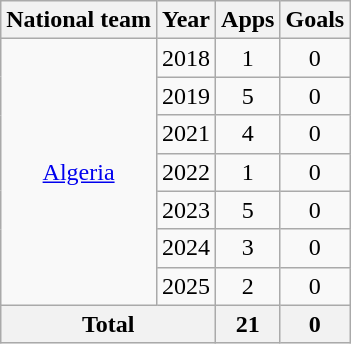<table class="wikitable" style="text-align:center">
<tr>
<th>National team</th>
<th>Year</th>
<th>Apps</th>
<th>Goals</th>
</tr>
<tr>
<td rowspan="7"><a href='#'>Algeria</a></td>
<td>2018</td>
<td>1</td>
<td>0</td>
</tr>
<tr>
<td>2019</td>
<td>5</td>
<td>0</td>
</tr>
<tr>
<td>2021</td>
<td>4</td>
<td>0</td>
</tr>
<tr>
<td>2022</td>
<td>1</td>
<td>0</td>
</tr>
<tr>
<td>2023</td>
<td>5</td>
<td>0</td>
</tr>
<tr>
<td>2024</td>
<td>3</td>
<td>0</td>
</tr>
<tr>
<td>2025</td>
<td>2</td>
<td>0</td>
</tr>
<tr>
<th colspan="2">Total</th>
<th>21</th>
<th>0</th>
</tr>
</table>
